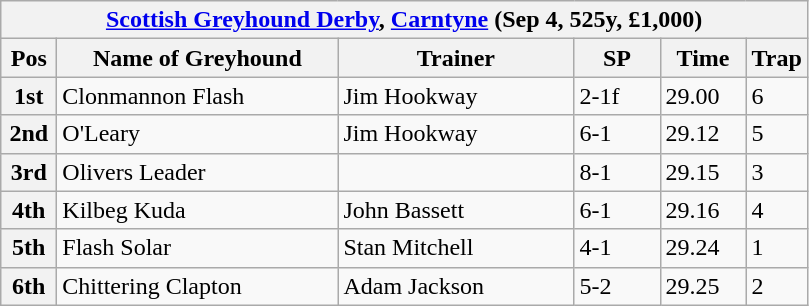<table class="wikitable">
<tr>
<th colspan="6"><a href='#'>Scottish Greyhound Derby</a>, <a href='#'>Carntyne</a> (Sep 4, 525y, £1,000)</th>
</tr>
<tr>
<th width=30>Pos</th>
<th width=180>Name of Greyhound</th>
<th width=150>Trainer</th>
<th width=50>SP</th>
<th width=50>Time</th>
<th width=30>Trap</th>
</tr>
<tr>
<th>1st</th>
<td>Clonmannon Flash </td>
<td>Jim Hookway</td>
<td>2-1f</td>
<td>29.00</td>
<td>6</td>
</tr>
<tr>
<th>2nd</th>
<td>O'Leary</td>
<td>Jim Hookway</td>
<td>6-1</td>
<td>29.12</td>
<td>5</td>
</tr>
<tr>
<th>3rd</th>
<td>Olivers Leader</td>
<td></td>
<td>8-1</td>
<td>29.15</td>
<td>3</td>
</tr>
<tr>
<th>4th</th>
<td>Kilbeg Kuda</td>
<td>John Bassett</td>
<td>6-1</td>
<td>29.16</td>
<td>4</td>
</tr>
<tr>
<th>5th</th>
<td>Flash Solar</td>
<td>Stan Mitchell</td>
<td>4-1</td>
<td>29.24</td>
<td>1</td>
</tr>
<tr>
<th>6th</th>
<td>Chittering Clapton</td>
<td>Adam Jackson</td>
<td>5-2</td>
<td>29.25</td>
<td>2</td>
</tr>
</table>
